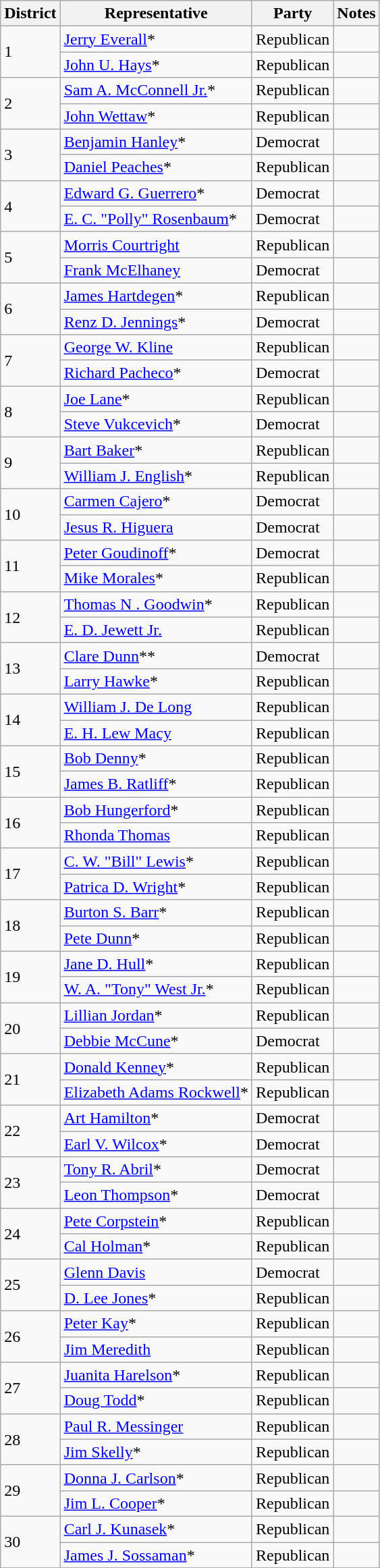<table class="wikitable">
<tr>
<th>District</th>
<th>Representative</th>
<th>Party</th>
<th>Notes</th>
</tr>
<tr>
<td rowspan="2">1</td>
<td><a href='#'>Jerry Everall</a>*</td>
<td>Republican</td>
<td></td>
</tr>
<tr>
<td><a href='#'>John U. Hays</a>*</td>
<td>Republican</td>
<td></td>
</tr>
<tr>
<td rowspan="2">2</td>
<td><a href='#'>Sam A. McConnell Jr.</a>*</td>
<td>Republican</td>
<td></td>
</tr>
<tr>
<td><a href='#'>John Wettaw</a>*</td>
<td>Republican</td>
<td></td>
</tr>
<tr>
<td rowspan="2">3</td>
<td><a href='#'>Benjamin Hanley</a>*</td>
<td>Democrat</td>
<td></td>
</tr>
<tr>
<td><a href='#'>Daniel Peaches</a>*</td>
<td>Republican</td>
<td></td>
</tr>
<tr>
<td rowspan="2">4</td>
<td><a href='#'>Edward G. Guerrero</a>*</td>
<td>Democrat</td>
<td></td>
</tr>
<tr>
<td><a href='#'>E. C. "Polly" Rosenbaum</a>*</td>
<td>Democrat</td>
<td></td>
</tr>
<tr>
<td rowspan="2">5</td>
<td><a href='#'>Morris Courtright</a></td>
<td>Republican</td>
<td></td>
</tr>
<tr>
<td><a href='#'>Frank McElhaney</a></td>
<td>Democrat</td>
<td></td>
</tr>
<tr>
<td rowspan="2">6</td>
<td><a href='#'>James Hartdegen</a>*</td>
<td>Republican</td>
<td></td>
</tr>
<tr>
<td><a href='#'>Renz D. Jennings</a>*</td>
<td>Democrat</td>
<td></td>
</tr>
<tr>
<td rowspan="2">7</td>
<td><a href='#'>George W. Kline</a></td>
<td>Republican</td>
<td></td>
</tr>
<tr>
<td><a href='#'>Richard Pacheco</a>*</td>
<td>Democrat</td>
<td></td>
</tr>
<tr>
<td rowspan="2">8</td>
<td><a href='#'>Joe Lane</a>*</td>
<td>Republican</td>
<td></td>
</tr>
<tr>
<td><a href='#'>Steve Vukcevich</a>*</td>
<td>Democrat</td>
<td></td>
</tr>
<tr>
<td rowspan="2">9</td>
<td><a href='#'>Bart Baker</a>*</td>
<td>Republican</td>
<td></td>
</tr>
<tr>
<td><a href='#'>William J. English</a>*</td>
<td>Republican</td>
<td></td>
</tr>
<tr>
<td rowspan="2">10</td>
<td><a href='#'>Carmen Cajero</a>*</td>
<td>Democrat</td>
<td></td>
</tr>
<tr>
<td><a href='#'>Jesus R. Higuera</a></td>
<td>Democrat</td>
<td></td>
</tr>
<tr>
<td rowspan="2">11</td>
<td><a href='#'>Peter Goudinoff</a>*</td>
<td>Democrat</td>
<td></td>
</tr>
<tr>
<td><a href='#'>Mike Morales</a>*</td>
<td>Republican</td>
<td></td>
</tr>
<tr>
<td rowspan="2">12</td>
<td><a href='#'>Thomas N . Goodwin</a>*</td>
<td>Republican</td>
<td></td>
</tr>
<tr>
<td><a href='#'>E. D. Jewett Jr.</a></td>
<td>Republican</td>
<td></td>
</tr>
<tr>
<td rowspan="2">13</td>
<td><a href='#'>Clare Dunn</a>**</td>
<td>Democrat</td>
<td></td>
</tr>
<tr>
<td><a href='#'>Larry Hawke</a>*</td>
<td>Republican</td>
<td></td>
</tr>
<tr>
<td rowspan="2">14</td>
<td><a href='#'>William J. De Long</a></td>
<td>Republican</td>
<td></td>
</tr>
<tr>
<td><a href='#'>E. H. Lew Macy</a></td>
<td>Republican</td>
<td></td>
</tr>
<tr>
<td rowspan="2">15</td>
<td><a href='#'>Bob Denny</a>*</td>
<td>Republican</td>
<td></td>
</tr>
<tr>
<td><a href='#'>James B. Ratliff</a>*</td>
<td>Republican</td>
<td></td>
</tr>
<tr>
<td rowspan="2">16</td>
<td><a href='#'>Bob Hungerford</a>*</td>
<td>Republican</td>
<td></td>
</tr>
<tr>
<td><a href='#'>Rhonda Thomas</a></td>
<td>Republican</td>
<td></td>
</tr>
<tr>
<td rowspan="2">17</td>
<td><a href='#'>C. W. "Bill" Lewis</a>*</td>
<td>Republican</td>
<td></td>
</tr>
<tr>
<td><a href='#'>Patrica D. Wright</a>*</td>
<td>Republican</td>
<td></td>
</tr>
<tr>
<td rowspan="2">18</td>
<td><a href='#'>Burton S. Barr</a>*</td>
<td>Republican</td>
<td></td>
</tr>
<tr>
<td><a href='#'>Pete Dunn</a>*</td>
<td>Republican</td>
<td></td>
</tr>
<tr>
<td rowspan="2">19</td>
<td><a href='#'>Jane D. Hull</a>*</td>
<td>Republican</td>
<td></td>
</tr>
<tr>
<td><a href='#'>W. A. "Tony" West Jr.</a>*</td>
<td>Republican</td>
<td></td>
</tr>
<tr>
<td rowspan="2">20</td>
<td><a href='#'>Lillian Jordan</a>*</td>
<td>Republican</td>
<td></td>
</tr>
<tr>
<td><a href='#'>Debbie McCune</a>*</td>
<td>Democrat</td>
<td></td>
</tr>
<tr>
<td rowspan="2">21</td>
<td><a href='#'>Donald Kenney</a>*</td>
<td>Republican</td>
<td></td>
</tr>
<tr>
<td><a href='#'>Elizabeth Adams Rockwell</a>*</td>
<td>Republican</td>
<td></td>
</tr>
<tr>
<td rowspan="2">22</td>
<td><a href='#'>Art Hamilton</a>*</td>
<td>Democrat</td>
<td></td>
</tr>
<tr>
<td><a href='#'>Earl V. Wilcox</a>*</td>
<td>Democrat</td>
<td></td>
</tr>
<tr>
<td rowspan="2">23</td>
<td><a href='#'>Tony R. Abril</a>*</td>
<td>Democrat</td>
<td></td>
</tr>
<tr>
<td><a href='#'>Leon Thompson</a>*</td>
<td>Democrat</td>
<td></td>
</tr>
<tr>
<td rowspan="2">24</td>
<td><a href='#'>Pete Corpstein</a>*</td>
<td>Republican</td>
<td></td>
</tr>
<tr>
<td><a href='#'>Cal Holman</a>*</td>
<td>Republican</td>
<td></td>
</tr>
<tr>
<td rowspan="2">25</td>
<td><a href='#'>Glenn Davis</a></td>
<td>Democrat</td>
<td></td>
</tr>
<tr>
<td><a href='#'>D. Lee Jones</a>*</td>
<td>Republican</td>
<td></td>
</tr>
<tr>
<td rowspan="2">26</td>
<td><a href='#'>Peter Kay</a>*</td>
<td>Republican</td>
<td></td>
</tr>
<tr>
<td><a href='#'>Jim Meredith</a></td>
<td>Republican</td>
<td></td>
</tr>
<tr>
<td rowspan="2">27</td>
<td><a href='#'>Juanita Harelson</a>*</td>
<td>Republican</td>
<td></td>
</tr>
<tr>
<td><a href='#'>Doug Todd</a>*</td>
<td>Republican</td>
<td></td>
</tr>
<tr>
<td rowspan="2">28</td>
<td><a href='#'>Paul R. Messinger</a></td>
<td>Republican</td>
<td></td>
</tr>
<tr>
<td><a href='#'>Jim Skelly</a>*</td>
<td>Republican</td>
<td></td>
</tr>
<tr>
<td rowspan="2">29</td>
<td><a href='#'>Donna J. Carlson</a>*</td>
<td>Republican</td>
<td></td>
</tr>
<tr>
<td><a href='#'>Jim L. Cooper</a>*</td>
<td>Republican</td>
<td></td>
</tr>
<tr>
<td rowspan="2">30</td>
<td><a href='#'>Carl J. Kunasek</a>*</td>
<td>Republican</td>
<td></td>
</tr>
<tr>
<td><a href='#'>James J. Sossaman</a>*</td>
<td>Republican</td>
<td></td>
</tr>
<tr>
</tr>
</table>
